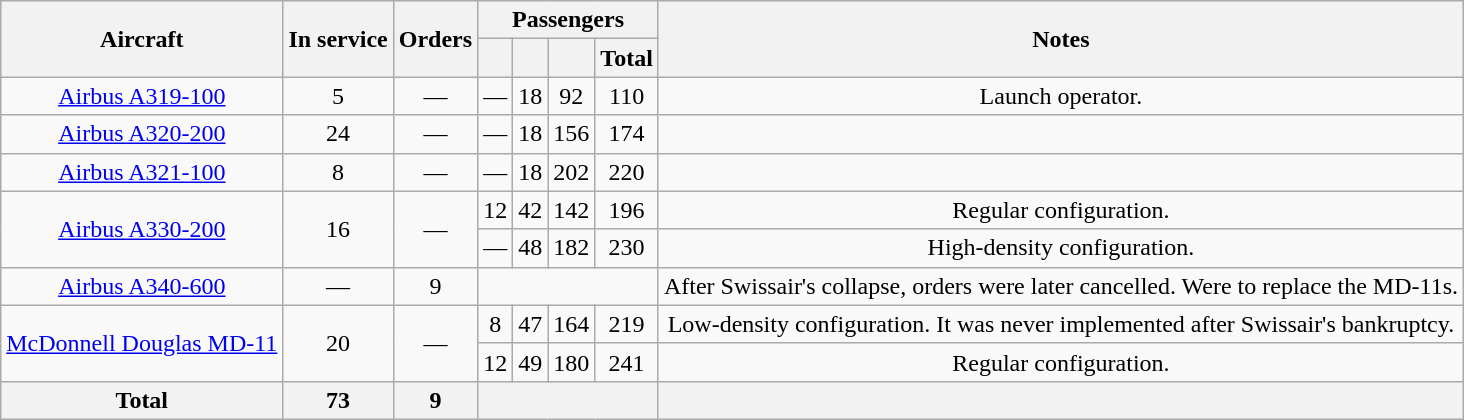<table class="wikitable" style="border-collapse:collapse; text-align:center">
<tr>
<th rowspan="2">Aircraft</th>
<th rowspan="2">In service</th>
<th rowspan="2">Orders</th>
<th colspan="4">Passengers</th>
<th rowspan="2">Notes</th>
</tr>
<tr>
<th></th>
<th></th>
<th></th>
<th>Total</th>
</tr>
<tr>
<td><a href='#'>Airbus A319-100</a></td>
<td>5</td>
<td>—</td>
<td>—</td>
<td>18</td>
<td>92</td>
<td>110</td>
<td>Launch operator.</td>
</tr>
<tr>
<td><a href='#'>Airbus A320-200</a></td>
<td>24</td>
<td>—</td>
<td>—</td>
<td>18</td>
<td>156</td>
<td>174</td>
<td></td>
</tr>
<tr>
<td><a href='#'>Airbus A321-100</a></td>
<td>8</td>
<td>—</td>
<td>—</td>
<td>18</td>
<td>202</td>
<td>220</td>
<td></td>
</tr>
<tr>
<td rowspan="2"><a href='#'>Airbus A330-200</a></td>
<td rowspan="2">16</td>
<td rowspan="2">—</td>
<td>12</td>
<td>42</td>
<td>142</td>
<td>196</td>
<td>Regular configuration.</td>
</tr>
<tr>
<td>—</td>
<td>48</td>
<td>182</td>
<td>230</td>
<td>High-density configuration.</td>
</tr>
<tr>
<td><a href='#'>Airbus A340-600</a></td>
<td>—</td>
<td>9</td>
<td colspan="4" style="text-align: center;" class="unsortable"></td>
<td>After Swissair's collapse, orders were later cancelled. Were to replace the MD-11s.</td>
</tr>
<tr>
<td rowspan="2"><a href='#'>McDonnell Douglas MD-11</a></td>
<td rowspan="2">20</td>
<td rowspan="2">—</td>
<td>8</td>
<td>47</td>
<td>164</td>
<td>219</td>
<td>Low-density configuration. It was never implemented after Swissair's bankruptcy.</td>
</tr>
<tr>
<td>12</td>
<td>49</td>
<td>180</td>
<td>241</td>
<td>Regular configuration.</td>
</tr>
<tr>
<th>Total</th>
<th>73</th>
<th>9</th>
<th colspan="4"></th>
<th></th>
</tr>
</table>
